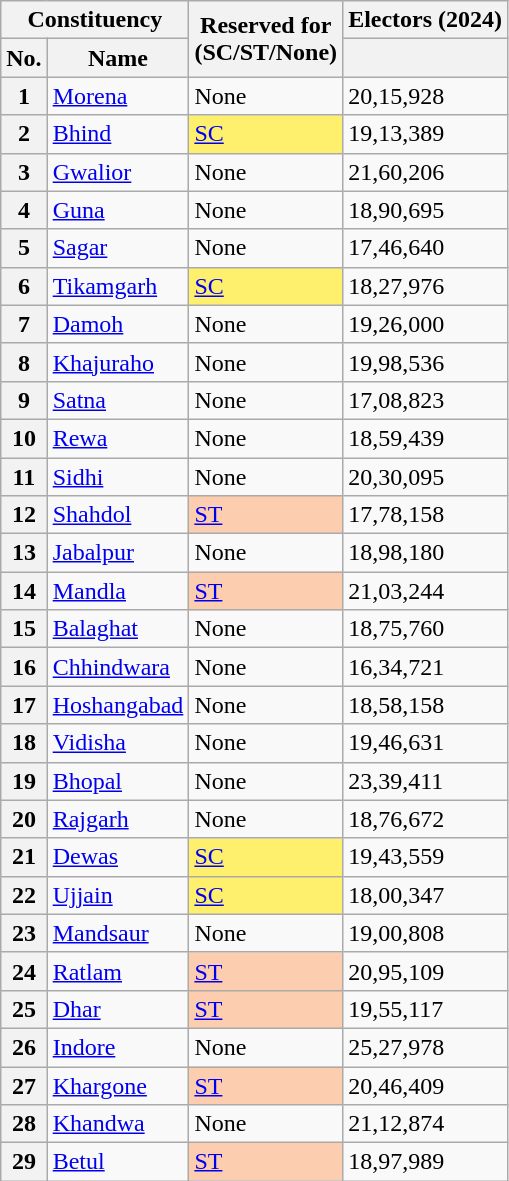<table class="wikitable sortable">
<tr>
<th scope=colgroup colspan="2">Constituency</th>
<th scope=col rowspan=2>Reserved for<br>(SC/ST/None)</th>
<th>Electors (2024)</th>
</tr>
<tr>
<th scope=col>No.</th>
<th scope=col>Name</th>
<th></th>
</tr>
<tr>
<th scope=row>1</th>
<td><a href='#'>Morena</a></td>
<td>None</td>
<td>20,15,928</td>
</tr>
<tr>
<th scope=row>2</th>
<td><a href='#'>Bhind</a></td>
<td style="background:#fef06d;"><a href='#'>SC</a></td>
<td>19,13,389</td>
</tr>
<tr>
<th scope=row>3</th>
<td><a href='#'>Gwalior</a></td>
<td>None</td>
<td>21,60,206</td>
</tr>
<tr>
<th scope=row>4</th>
<td><a href='#'>Guna</a></td>
<td>None</td>
<td>18,90,695</td>
</tr>
<tr>
<th scope=row>5</th>
<td><a href='#'>Sagar</a></td>
<td>None</td>
<td>17,46,640</td>
</tr>
<tr>
<th scope=row>6</th>
<td><a href='#'>Tikamgarh</a></td>
<td style="background:#fef06d;"><a href='#'>SC</a></td>
<td>18,27,976</td>
</tr>
<tr>
<th scope=row>7</th>
<td><a href='#'>Damoh</a></td>
<td>None</td>
<td>19,26,000</td>
</tr>
<tr>
<th scope=row>8</th>
<td><a href='#'>Khajuraho</a></td>
<td>None</td>
<td>19,98,536</td>
</tr>
<tr>
<th scope=row>9</th>
<td><a href='#'>Satna</a></td>
<td>None</td>
<td>17,08,823</td>
</tr>
<tr>
<th scope=row>10</th>
<td><a href='#'>Rewa</a></td>
<td>None</td>
<td>18,59,439</td>
</tr>
<tr>
<th scope=row>11</th>
<td><a href='#'>Sidhi</a></td>
<td>None</td>
<td>20,30,095</td>
</tr>
<tr>
<th scope=row>12</th>
<td><a href='#'>Shahdol</a></td>
<td style="background:#fdcdb0;"><a href='#'>ST</a></td>
<td>17,78,158</td>
</tr>
<tr>
<th scope=row>13</th>
<td><a href='#'>Jabalpur</a></td>
<td>None</td>
<td>18,98,180</td>
</tr>
<tr>
<th scope=row>14</th>
<td><a href='#'>Mandla</a></td>
<td style="background:#fdcdb0;"><a href='#'>ST</a></td>
<td>21,03,244</td>
</tr>
<tr>
<th scope=row>15</th>
<td><a href='#'>Balaghat</a></td>
<td>None</td>
<td>18,75,760</td>
</tr>
<tr>
<th scope=row>16</th>
<td><a href='#'>Chhindwara</a></td>
<td>None</td>
<td>16,34,721</td>
</tr>
<tr>
<th scope=row>17</th>
<td><a href='#'>Hoshangabad</a></td>
<td>None</td>
<td>18,58,158</td>
</tr>
<tr>
<th scope=row>18</th>
<td><a href='#'>Vidisha</a></td>
<td>None</td>
<td>19,46,631</td>
</tr>
<tr>
<th scope=row>19</th>
<td><a href='#'>Bhopal</a></td>
<td>None</td>
<td>23,39,411</td>
</tr>
<tr>
<th scope=row>20</th>
<td><a href='#'>Rajgarh</a></td>
<td>None</td>
<td>18,76,672</td>
</tr>
<tr>
<th scope=row>21</th>
<td><a href='#'>Dewas</a></td>
<td style="background:#fef06d;"><a href='#'>SC</a></td>
<td>19,43,559</td>
</tr>
<tr>
<th scope=row>22</th>
<td><a href='#'>Ujjain</a></td>
<td style="background:#fef06d;"><a href='#'>SC</a></td>
<td>18,00,347</td>
</tr>
<tr>
<th scope=row>23</th>
<td><a href='#'>Mandsaur</a></td>
<td>None</td>
<td>19,00,808</td>
</tr>
<tr>
<th scope=row>24</th>
<td><a href='#'>Ratlam</a></td>
<td style="background:#fdcdb0;"><a href='#'>ST</a></td>
<td>20,95,109</td>
</tr>
<tr>
<th scope=row>25</th>
<td><a href='#'>Dhar</a></td>
<td style="background:#fdcdb0;"><a href='#'>ST</a></td>
<td>19,55,117</td>
</tr>
<tr>
<th scope=row>26</th>
<td><a href='#'>Indore</a></td>
<td>None</td>
<td>25,27,978</td>
</tr>
<tr>
<th scope=row>27</th>
<td><a href='#'>Khargone</a></td>
<td style="background:#fdcdb0;"><a href='#'>ST</a></td>
<td>20,46,409</td>
</tr>
<tr>
<th scope=row>28</th>
<td><a href='#'>Khandwa</a></td>
<td>None</td>
<td>21,12,874</td>
</tr>
<tr>
<th scope=row>29</th>
<td><a href='#'>Betul</a></td>
<td style="background:#fdcdb0;"><a href='#'>ST</a></td>
<td>18,97,989</td>
</tr>
</table>
